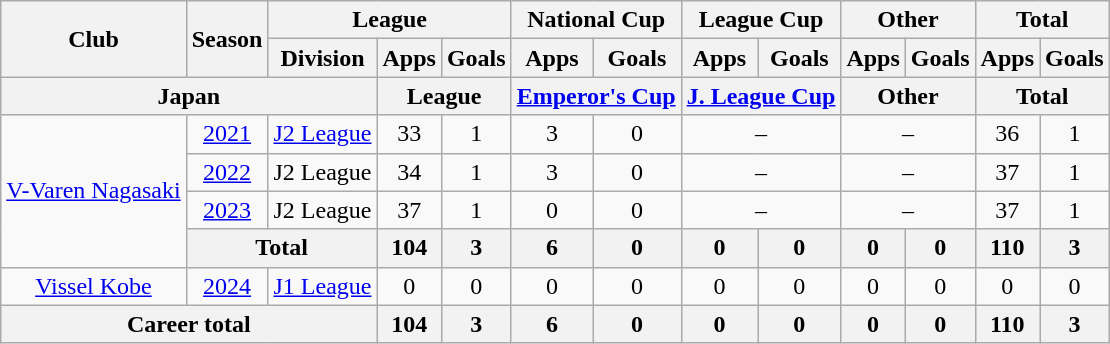<table class="wikitable" style="text-align:center">
<tr>
<th rowspan=2>Club</th>
<th rowspan=2>Season</th>
<th colspan=3>League</th>
<th colspan=2>National Cup</th>
<th colspan=2>League Cup</th>
<th colspan=2>Other</th>
<th colspan=2>Total</th>
</tr>
<tr>
<th>Division</th>
<th>Apps</th>
<th>Goals</th>
<th>Apps</th>
<th>Goals</th>
<th>Apps</th>
<th>Goals</th>
<th>Apps</th>
<th>Goals</th>
<th>Apps</th>
<th>Goals</th>
</tr>
<tr>
<th colspan=3>Japan</th>
<th colspan=2>League</th>
<th colspan=2><a href='#'>Emperor's Cup</a></th>
<th colspan=2><a href='#'>J. League Cup</a></th>
<th colspan=2>Other</th>
<th colspan=2>Total</th>
</tr>
<tr>
<td rowspan="4"><a href='#'>V-Varen Nagasaki</a></td>
<td><a href='#'>2021</a></td>
<td><a href='#'>J2 League</a></td>
<td>33</td>
<td>1</td>
<td>3</td>
<td>0</td>
<td colspan="2">–</td>
<td colspan="2">–</td>
<td>36</td>
<td>1</td>
</tr>
<tr>
<td><a href='#'>2022</a></td>
<td>J2 League</td>
<td>34</td>
<td>1</td>
<td>3</td>
<td>0</td>
<td colspan="2">–</td>
<td colspan="2">–</td>
<td>37</td>
<td>1</td>
</tr>
<tr>
<td><a href='#'>2023</a></td>
<td>J2 League</td>
<td>37</td>
<td>1</td>
<td>0</td>
<td>0</td>
<td colspan="2">–</td>
<td colspan="2">–</td>
<td>37</td>
<td>1</td>
</tr>
<tr>
<th colspan="2">Total</th>
<th>104</th>
<th>3</th>
<th>6</th>
<th>0</th>
<th>0</th>
<th>0</th>
<th>0</th>
<th>0</th>
<th>110</th>
<th>3</th>
</tr>
<tr>
<td rowspan="1"><a href='#'>Vissel Kobe</a></td>
<td><a href='#'>2024</a></td>
<td><a href='#'>J1 League</a></td>
<td>0</td>
<td>0</td>
<td>0</td>
<td>0</td>
<td>0</td>
<td>0</td>
<td>0</td>
<td>0</td>
<td>0</td>
<td>0</td>
</tr>
<tr>
<th colspan=3>Career total</th>
<th>104</th>
<th>3</th>
<th>6</th>
<th>0</th>
<th>0</th>
<th>0</th>
<th>0</th>
<th>0</th>
<th>110</th>
<th>3</th>
</tr>
</table>
